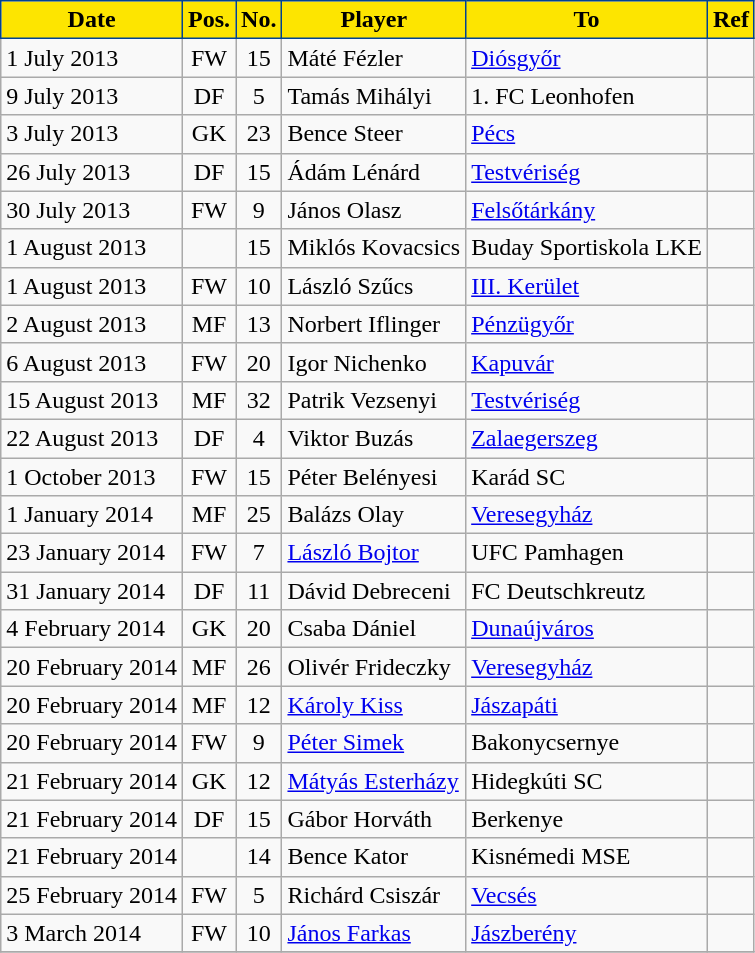<table class="wikitable plainrowheaders sortable">
<tr>
<th style="background-color:#FDE500;color:black;border:1px solid #004292">Date</th>
<th style="background-color:#FDE500;color:black;border:1px solid #004292">Pos.</th>
<th style="background-color:#FDE500;color:black;border:1px solid #004292">No.</th>
<th style="background-color:#FDE500;color:black;border:1px solid #004292">Player</th>
<th style="background-color:#FDE500;color:black;border:1px solid #004292">To</th>
<th style="background-color:#FDE500;color:black;border:1px solid #004292">Ref</th>
</tr>
<tr>
<td>1 July 2013</td>
<td style="text-align:center;">FW</td>
<td style="text-align:center;">15</td>
<td style="text-align:left;"> Máté Fézler</td>
<td style="text-align:left;"><a href='#'>Diósgyőr</a></td>
<td></td>
</tr>
<tr>
<td>9 July 2013</td>
<td style="text-align:center;">DF</td>
<td style="text-align:center;">5</td>
<td style="text-align:left;"> Tamás Mihályi</td>
<td style="text-align:left;"> 1. FC Leonhofen</td>
<td></td>
</tr>
<tr>
<td>3 July 2013</td>
<td style="text-align:center;">GK</td>
<td style="text-align:center;">23</td>
<td style="text-align:left;"> Bence Steer</td>
<td style="text-align:left;"><a href='#'>Pécs</a></td>
<td></td>
</tr>
<tr>
<td>26 July 2013</td>
<td style="text-align:center;">DF</td>
<td style="text-align:center;">15</td>
<td style="text-align:left;"> Ádám Lénárd</td>
<td style="text-align:left;"><a href='#'>Testvériség</a></td>
<td></td>
</tr>
<tr>
<td>30 July 2013</td>
<td style="text-align:center;">FW</td>
<td style="text-align:center;">9</td>
<td style="text-align:left;"> János Olasz</td>
<td style="text-align:left;"><a href='#'>Felsőtárkány</a></td>
<td></td>
</tr>
<tr>
<td>1 August 2013</td>
<td style="text-align:center;"></td>
<td style="text-align:center;">15</td>
<td style="text-align:left;"> Miklós Kovacsics</td>
<td style="text-align:left;">Buday Sportiskola LKE</td>
<td></td>
</tr>
<tr>
<td>1 August 2013</td>
<td style="text-align:center;">FW</td>
<td style="text-align:center;">10</td>
<td style="text-align:left;"> László Szűcs</td>
<td style="text-align:left;"><a href='#'>III. Kerület</a></td>
<td></td>
</tr>
<tr>
<td>2 August 2013</td>
<td style="text-align:center;">MF</td>
<td style="text-align:center;">13</td>
<td style="text-align:left;"> Norbert Iflinger</td>
<td style="text-align:left;"><a href='#'>Pénzügyőr</a></td>
<td></td>
</tr>
<tr>
<td>6 August 2013</td>
<td style="text-align:center;">FW</td>
<td style="text-align:center;">20</td>
<td style="text-align:left;"> Igor Nichenko</td>
<td style="text-align:left;"><a href='#'>Kapuvár</a></td>
<td></td>
</tr>
<tr>
<td>15 August 2013</td>
<td style="text-align:center;">MF</td>
<td style="text-align:center;">32</td>
<td style="text-align:left;"> Patrik Vezsenyi</td>
<td style="text-align:left;"><a href='#'>Testvériség</a></td>
<td></td>
</tr>
<tr>
<td>22 August 2013</td>
<td style="text-align:center;">DF</td>
<td style="text-align:center;">4</td>
<td style="text-align:left;"> Viktor Buzás</td>
<td style="text-align:left;"><a href='#'>Zalaegerszeg</a></td>
<td></td>
</tr>
<tr>
<td>1 October 2013</td>
<td style="text-align:center;">FW</td>
<td style="text-align:center;">15</td>
<td style="text-align:left;"> Péter Belényesi</td>
<td style="text-align:left;">Karád SC</td>
<td></td>
</tr>
<tr>
<td>1 January 2014</td>
<td style="text-align:center;">MF</td>
<td style="text-align:center;">25</td>
<td style="text-align:left;"> Balázs Olay</td>
<td style="text-align:left;"><a href='#'>Veresegyház</a></td>
<td></td>
</tr>
<tr>
<td>23 January 2014</td>
<td style="text-align:center;">FW</td>
<td style="text-align:center;">7</td>
<td style="text-align:left;"> <a href='#'>László Bojtor</a></td>
<td style="text-align:left;"> UFC Pamhagen</td>
<td></td>
</tr>
<tr>
<td>31 January 2014</td>
<td style="text-align:center;">DF</td>
<td style="text-align:center;">11</td>
<td style="text-align:left;"> Dávid Debreceni</td>
<td style="text-align:left;"> FC Deutschkreutz</td>
<td></td>
</tr>
<tr>
<td>4 February 2014</td>
<td style="text-align:center;">GK</td>
<td style="text-align:center;">20</td>
<td style="text-align:left;"> Csaba Dániel</td>
<td style="text-align:left;"><a href='#'>Dunaújváros</a></td>
<td></td>
</tr>
<tr>
<td>20 February 2014</td>
<td style="text-align:center;">MF</td>
<td style="text-align:center;">26</td>
<td style="text-align:left;"> Olivér Frideczky</td>
<td style="text-align:left;"><a href='#'>Veresegyház</a></td>
<td></td>
</tr>
<tr>
<td>20 February 2014</td>
<td style="text-align:center;">MF</td>
<td style="text-align:center;">12</td>
<td style="text-align:left;"> <a href='#'>Károly Kiss</a></td>
<td style="text-align:left;"><a href='#'>Jászapáti</a></td>
<td></td>
</tr>
<tr>
<td>20 February 2014</td>
<td style="text-align:center;">FW</td>
<td style="text-align:center;">9</td>
<td style="text-align:left;"> <a href='#'>Péter Simek</a></td>
<td style="text-align:left;">Bakonycsernye</td>
<td></td>
</tr>
<tr>
<td>21 February 2014</td>
<td style="text-align:center;">GK</td>
<td style="text-align:center;">12</td>
<td style="text-align:left;"> <a href='#'>Mátyás Esterházy</a></td>
<td style="text-align:left;">Hidegkúti SC</td>
<td></td>
</tr>
<tr>
<td>21 February 2014</td>
<td style="text-align:center;">DF</td>
<td style="text-align:center;">15</td>
<td style="text-align:left;"> Gábor Horváth</td>
<td style="text-align:left;">Berkenye</td>
<td></td>
</tr>
<tr>
<td>21 February 2014</td>
<td style="text-align:center;"></td>
<td style="text-align:center;">14</td>
<td style="text-align:left;"> Bence Kator</td>
<td style="text-align:left;">Kisnémedi MSE</td>
<td></td>
</tr>
<tr>
<td>25 February 2014</td>
<td style="text-align:center;">FW</td>
<td style="text-align:center;">5</td>
<td style="text-align:left;"> Richárd Csiszár</td>
<td style="text-align:left;"><a href='#'>Vecsés</a></td>
<td></td>
</tr>
<tr>
<td>3 March 2014</td>
<td style="text-align:center;">FW</td>
<td style="text-align:center;">10</td>
<td style="text-align:left;"> <a href='#'>János Farkas</a></td>
<td style="text-align:left;"><a href='#'>Jászberény</a></td>
<td></td>
</tr>
<tr>
</tr>
</table>
